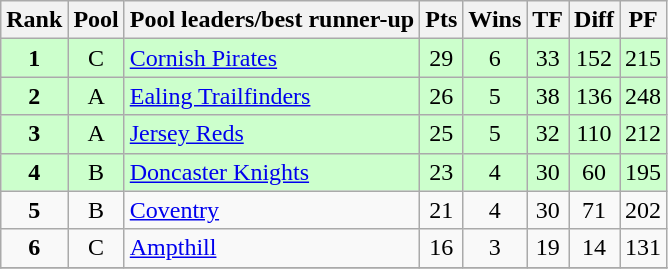<table class="wikitable" style="text-align: center;">
<tr>
<th>Rank</th>
<th>Pool</th>
<th>Pool leaders/best runner-up</th>
<th>Pts</th>
<th>Wins</th>
<th>TF</th>
<th>Diff</th>
<th>PF</th>
</tr>
<tr bgcolor="#ccffcc">
<td><strong>1</strong></td>
<td>C</td>
<td align=left><a href='#'>Cornish Pirates</a></td>
<td>29</td>
<td>6</td>
<td>33</td>
<td>152</td>
<td>215</td>
</tr>
<tr bgcolor="#ccffcc">
<td><strong>2</strong></td>
<td>A</td>
<td align=left><a href='#'>Ealing Trailfinders</a></td>
<td>26</td>
<td>5</td>
<td>38</td>
<td>136</td>
<td>248</td>
</tr>
<tr bgcolor="#ccffcc">
<td><strong>3</strong></td>
<td>A</td>
<td align=left><a href='#'>Jersey Reds</a></td>
<td>25</td>
<td>5</td>
<td>32</td>
<td>110</td>
<td>212</td>
</tr>
<tr bgcolor="#ccffcc">
<td><strong>4</strong></td>
<td>B</td>
<td align=left><a href='#'>Doncaster Knights</a></td>
<td>23</td>
<td>4</td>
<td>30</td>
<td>60</td>
<td>195</td>
</tr>
<tr>
<td><strong>5</strong></td>
<td>B</td>
<td align=left><a href='#'>Coventry</a></td>
<td>21</td>
<td>4</td>
<td>30</td>
<td>71</td>
<td>202</td>
</tr>
<tr>
<td><strong>6</strong></td>
<td>C</td>
<td align=left><a href='#'>Ampthill</a></td>
<td>16</td>
<td>3</td>
<td>19</td>
<td>14</td>
<td>131</td>
</tr>
<tr>
</tr>
</table>
